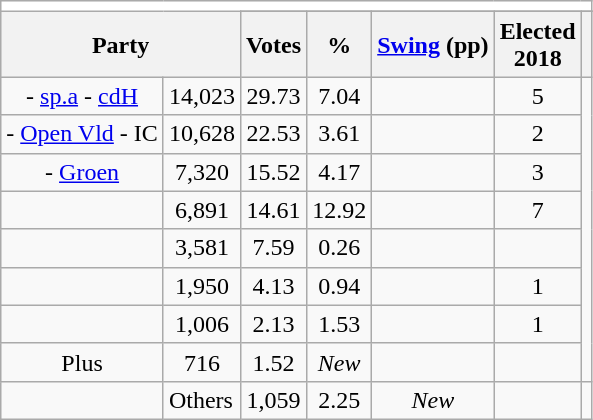<table class="wikitable sortable" style="text-align:center;">
<tr>
<td bgcolor=white colspan=11></td>
</tr>
<tr style="text-align:right; background-color:#E9E9E9; text-align:center">
<th rowspan="2" colspan="2">Party</th>
</tr>
<tr style="text-align:right; background-color:#E9E9E9; text-align:center">
<th data-sort-type="number">Votes</th>
<th data-sort-type="number">%</th>
<th data-sort-type="number"><a href='#'>Swing</a> (pp)</th>
<th data-sort-type="number">Elected<br>2018</th>
<th data-sort-type="number"></th>
</tr>
<tr>
<td> - <a href='#'>sp.a</a> - <a href='#'>cdH</a></td>
<td>14,023</td>
<td>29.73</td>
<td>7.04</td>
<td></td>
<td>5</td>
</tr>
<tr>
<td> - <a href='#'>Open Vld</a> - IC</td>
<td>10,628</td>
<td>22.53</td>
<td>3.61</td>
<td></td>
<td>2</td>
</tr>
<tr>
<td> - <a href='#'>Groen</a></td>
<td>7,320</td>
<td>15.52</td>
<td>4.17</td>
<td></td>
<td>3</td>
</tr>
<tr>
<td></td>
<td>6,891</td>
<td>14.61</td>
<td>12.92</td>
<td></td>
<td>7</td>
</tr>
<tr>
<td></td>
<td>3,581</td>
<td>7.59</td>
<td>0.26</td>
<td></td>
<td></td>
</tr>
<tr>
<td></td>
<td>1,950</td>
<td>4.13</td>
<td>0.94</td>
<td></td>
<td>1</td>
</tr>
<tr>
<td></td>
<td>1,006</td>
<td>2.13</td>
<td>1.53</td>
<td></td>
<td>1</td>
</tr>
<tr>
<td> Plus</td>
<td>716</td>
<td>1.52</td>
<td><em>New</em></td>
<td></td>
<td></td>
</tr>
<tr>
<td></td>
<td align="left">Others</td>
<td>1,059</td>
<td>2.25</td>
<td><em>New</em></td>
<td></td>
<td></td>
</tr>
</table>
